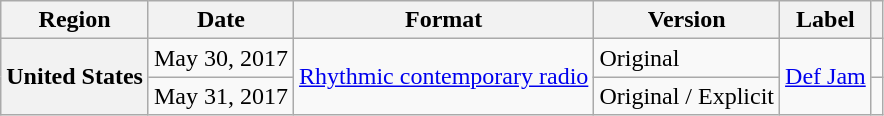<table class="wikitable plainrowheaders">
<tr>
<th scope="col">Region</th>
<th scope="col">Date</th>
<th scope="col">Format</th>
<th scope="col">Version</th>
<th scope="col">Label</th>
<th scope="col"></th>
</tr>
<tr>
<th scope="row" rowspan="3">United States</th>
<td>May 30, 2017</td>
<td rowspan="3"><a href='#'>Rhythmic contemporary radio</a></td>
<td>Original</td>
<td rowspan="3"><a href='#'>Def Jam</a></td>
<td></td>
</tr>
<tr>
<td>May 31, 2017</td>
<td>Original / Explicit</td>
<td></td>
</tr>
</table>
